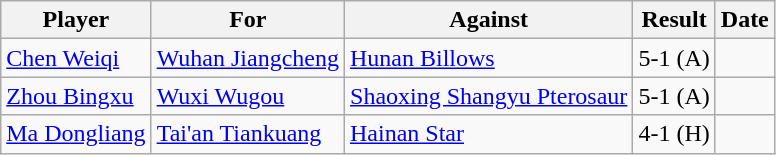<table class="wikitable">
<tr>
<th>Player</th>
<th>For</th>
<th>Against</th>
<th style="text-align:center">Result</th>
<th>Date</th>
</tr>
<tr>
<td> <a href='#'>Chen Weiqi</a></td>
<td><a href='#'>Wuhan Jiangcheng</a></td>
<td><a href='#'>Hunan Billows</a></td>
<td align="center">5-1 (A)</td>
<td></td>
</tr>
<tr>
<td> <a href='#'>Zhou Bingxu</a></td>
<td><a href='#'>Wuxi Wugou</a></td>
<td><a href='#'>Shaoxing Shangyu Pterosaur</a></td>
<td align="center">5-1 (A)</td>
<td></td>
</tr>
<tr>
<td> <a href='#'>Ma Dongliang</a></td>
<td><a href='#'>Tai'an Tiankuang</a></td>
<td><a href='#'>Hainan Star</a></td>
<td align="center">4-1 (H)</td>
<td></td>
</tr>
</table>
